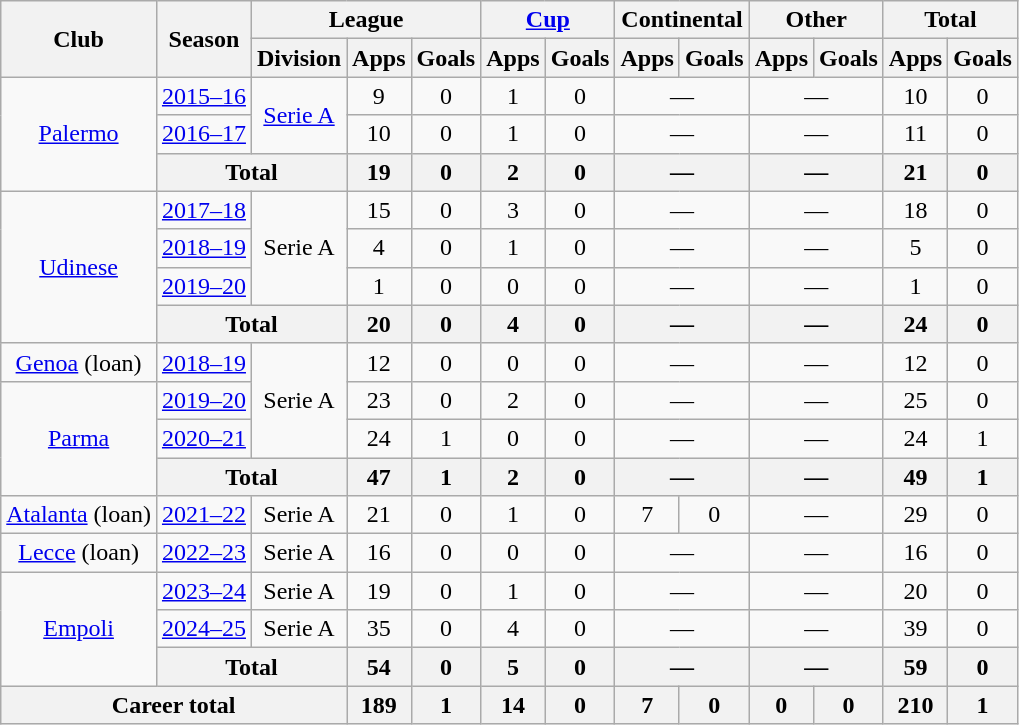<table class="wikitable" style="text-align:center">
<tr>
<th rowspan="2">Club</th>
<th rowspan="2">Season</th>
<th colspan="3">League</th>
<th colspan="2"><a href='#'>Cup</a></th>
<th colspan="2">Continental</th>
<th colspan="2">Other</th>
<th colspan="2">Total</th>
</tr>
<tr>
<th>Division</th>
<th>Apps</th>
<th>Goals</th>
<th>Apps</th>
<th>Goals</th>
<th>Apps</th>
<th>Goals</th>
<th>Apps</th>
<th>Goals</th>
<th>Apps</th>
<th>Goals</th>
</tr>
<tr>
<td rowspan="3"><a href='#'>Palermo</a></td>
<td><a href='#'>2015–16</a></td>
<td rowspan="2"><a href='#'>Serie A</a></td>
<td>9</td>
<td>0</td>
<td>1</td>
<td>0</td>
<td colspan="2">—</td>
<td colspan="2">—</td>
<td>10</td>
<td>0</td>
</tr>
<tr>
<td><a href='#'>2016–17</a></td>
<td>10</td>
<td>0</td>
<td>1</td>
<td>0</td>
<td colspan="2">—</td>
<td colspan="2">—</td>
<td>11</td>
<td>0</td>
</tr>
<tr>
<th colspan="2">Total</th>
<th>19</th>
<th>0</th>
<th>2</th>
<th>0</th>
<th colspan="2">—</th>
<th colspan="2">—</th>
<th>21</th>
<th>0</th>
</tr>
<tr>
<td rowspan="4"><a href='#'>Udinese</a></td>
<td><a href='#'>2017–18</a></td>
<td rowspan="3">Serie A</td>
<td>15</td>
<td>0</td>
<td>3</td>
<td>0</td>
<td colspan="2">—</td>
<td colspan="2">—</td>
<td>18</td>
<td>0</td>
</tr>
<tr>
<td><a href='#'>2018–19</a></td>
<td>4</td>
<td>0</td>
<td>1</td>
<td>0</td>
<td colspan="2">—</td>
<td colspan="2">—</td>
<td>5</td>
<td>0</td>
</tr>
<tr>
<td><a href='#'>2019–20</a></td>
<td>1</td>
<td>0</td>
<td>0</td>
<td>0</td>
<td colspan="2">—</td>
<td colspan="2">—</td>
<td>1</td>
<td>0</td>
</tr>
<tr>
<th colspan="2">Total</th>
<th>20</th>
<th>0</th>
<th>4</th>
<th>0</th>
<th colspan="2">—</th>
<th colspan="2">—</th>
<th>24</th>
<th>0</th>
</tr>
<tr>
<td><a href='#'>Genoa</a> (loan)</td>
<td><a href='#'>2018–19</a></td>
<td rowspan="3">Serie A</td>
<td>12</td>
<td>0</td>
<td>0</td>
<td>0</td>
<td colspan="2">—</td>
<td colspan="2">—</td>
<td>12</td>
<td>0</td>
</tr>
<tr>
<td rowspan="3"><a href='#'>Parma</a></td>
<td><a href='#'>2019–20</a></td>
<td>23</td>
<td>0</td>
<td>2</td>
<td>0</td>
<td colspan="2">—</td>
<td colspan="2">—</td>
<td>25</td>
<td>0</td>
</tr>
<tr>
<td><a href='#'>2020–21</a></td>
<td>24</td>
<td>1</td>
<td>0</td>
<td>0</td>
<td colspan="2">—</td>
<td colspan="2">—</td>
<td>24</td>
<td>1</td>
</tr>
<tr>
<th colspan="2">Total</th>
<th>47</th>
<th>1</th>
<th>2</th>
<th>0</th>
<th colspan="2">—</th>
<th colspan="2">—</th>
<th>49</th>
<th>1</th>
</tr>
<tr>
<td><a href='#'>Atalanta</a> (loan)</td>
<td><a href='#'>2021–22</a></td>
<td>Serie A</td>
<td>21</td>
<td>0</td>
<td>1</td>
<td>0</td>
<td>7</td>
<td>0</td>
<td colspan="2">—</td>
<td>29</td>
<td>0</td>
</tr>
<tr>
<td><a href='#'>Lecce</a> (loan)</td>
<td><a href='#'>2022–23</a></td>
<td>Serie A</td>
<td>16</td>
<td>0</td>
<td>0</td>
<td>0</td>
<td colspan="2">—</td>
<td colspan="2">—</td>
<td>16</td>
<td>0</td>
</tr>
<tr>
<td rowspan="3"><a href='#'>Empoli</a></td>
<td><a href='#'>2023–24</a></td>
<td>Serie A</td>
<td>19</td>
<td>0</td>
<td>1</td>
<td>0</td>
<td colspan="2">—</td>
<td colspan="2">—</td>
<td>20</td>
<td>0</td>
</tr>
<tr>
<td><a href='#'>2024–25</a></td>
<td>Serie A</td>
<td>35</td>
<td>0</td>
<td>4</td>
<td>0</td>
<td colspan="2">—</td>
<td colspan="2">—</td>
<td>39</td>
<td>0</td>
</tr>
<tr>
<th colspan="2">Total</th>
<th>54</th>
<th>0</th>
<th>5</th>
<th>0</th>
<th colspan="2">—</th>
<th colspan="2">—</th>
<th>59</th>
<th>0</th>
</tr>
<tr>
<th colspan="3">Career total</th>
<th>189</th>
<th>1</th>
<th>14</th>
<th>0</th>
<th>7</th>
<th>0</th>
<th>0</th>
<th>0</th>
<th>210</th>
<th>1</th>
</tr>
</table>
